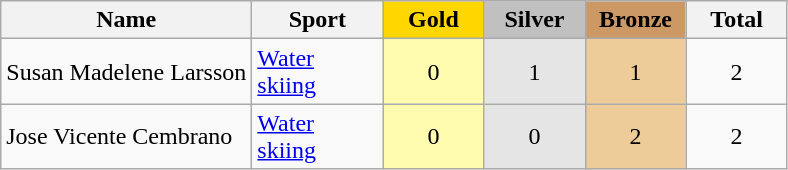<table class="wikitable" style="text-align:center">
<tr>
<th width=160>Name</th>
<th width=80>Sport</th>
<td bgcolor=gold width=60><strong>Gold</strong></td>
<td bgcolor=silver width=60><strong>Silver</strong></td>
<td bgcolor=#cc9966 width=60><strong>Bronze</strong></td>
<th width=60>Total</th>
</tr>
<tr>
<td align=left>Susan Madelene Larsson</td>
<td align=left><a href='#'>Water skiing</a></td>
<td bgcolor=#fffcaf>0</td>
<td bgcolor=#e5e5e5>1</td>
<td bgcolor=#eecc99>1</td>
<td>2</td>
</tr>
<tr>
<td align=left>Jose Vicente Cembrano</td>
<td align=left><a href='#'>Water skiing</a></td>
<td bgcolor=#fffcaf>0</td>
<td bgcolor=#e5e5e5>0</td>
<td bgcolor=#eecc99>2</td>
<td>2</td>
</tr>
</table>
